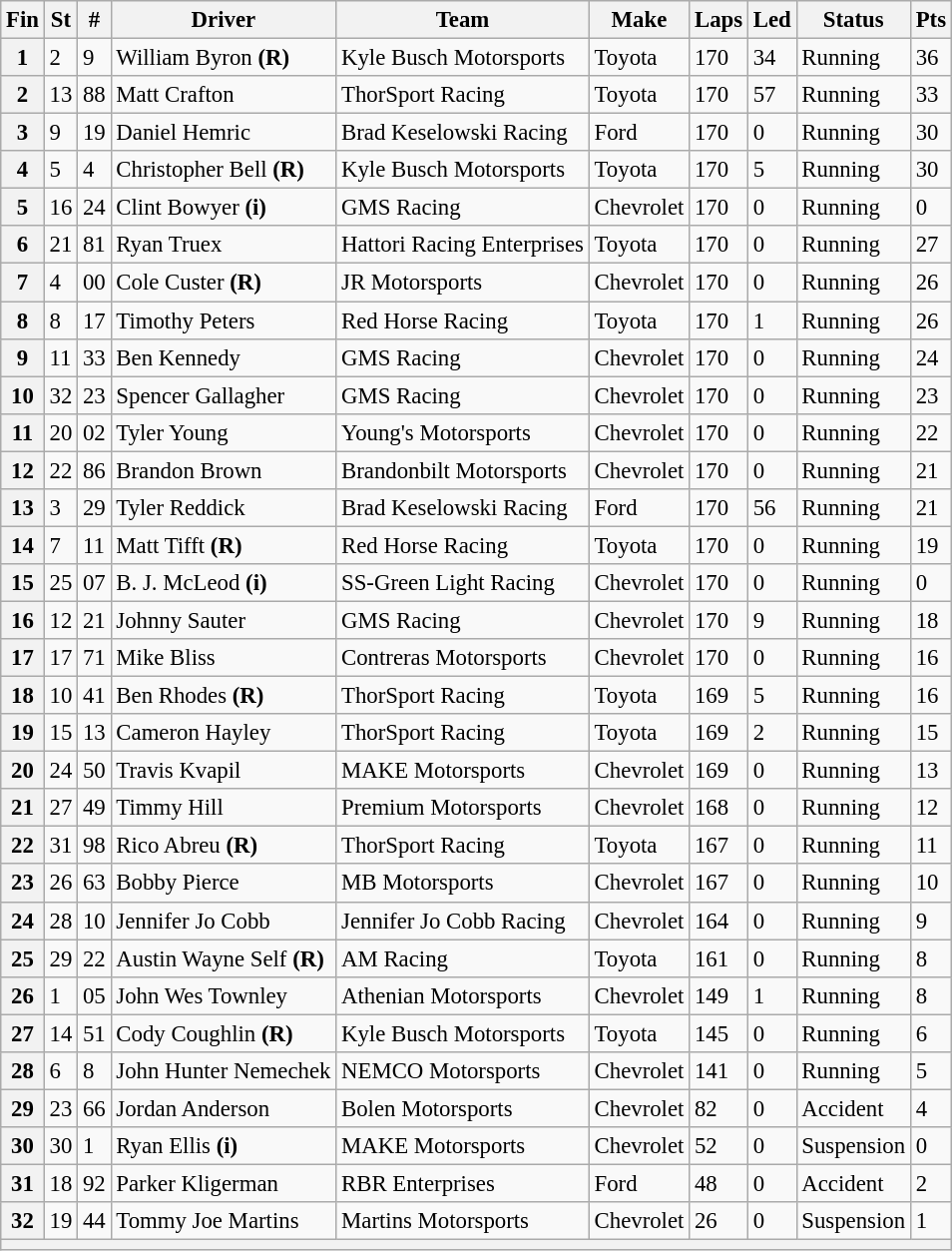<table class="wikitable" style="font-size:95%">
<tr>
<th>Fin</th>
<th>St</th>
<th>#</th>
<th>Driver</th>
<th>Team</th>
<th>Make</th>
<th>Laps</th>
<th>Led</th>
<th>Status</th>
<th>Pts</th>
</tr>
<tr>
<th>1</th>
<td>2</td>
<td>9</td>
<td>William Byron <strong>(R)</strong></td>
<td>Kyle Busch Motorsports</td>
<td>Toyota</td>
<td>170</td>
<td>34</td>
<td>Running</td>
<td>36</td>
</tr>
<tr>
<th>2</th>
<td>13</td>
<td>88</td>
<td>Matt Crafton</td>
<td>ThorSport Racing</td>
<td>Toyota</td>
<td>170</td>
<td>57</td>
<td>Running</td>
<td>33</td>
</tr>
<tr>
<th>3</th>
<td>9</td>
<td>19</td>
<td>Daniel Hemric</td>
<td>Brad Keselowski Racing</td>
<td>Ford</td>
<td>170</td>
<td>0</td>
<td>Running</td>
<td>30</td>
</tr>
<tr>
<th>4</th>
<td>5</td>
<td>4</td>
<td>Christopher Bell <strong>(R)</strong></td>
<td>Kyle Busch Motorsports</td>
<td>Toyota</td>
<td>170</td>
<td>5</td>
<td>Running</td>
<td>30</td>
</tr>
<tr>
<th>5</th>
<td>16</td>
<td>24</td>
<td>Clint Bowyer <strong>(i)</strong></td>
<td>GMS Racing</td>
<td>Chevrolet</td>
<td>170</td>
<td>0</td>
<td>Running</td>
<td>0</td>
</tr>
<tr>
<th>6</th>
<td>21</td>
<td>81</td>
<td>Ryan Truex</td>
<td>Hattori Racing Enterprises</td>
<td>Toyota</td>
<td>170</td>
<td>0</td>
<td>Running</td>
<td>27</td>
</tr>
<tr>
<th>7</th>
<td>4</td>
<td>00</td>
<td>Cole Custer <strong>(R)</strong></td>
<td>JR Motorsports</td>
<td>Chevrolet</td>
<td>170</td>
<td>0</td>
<td>Running</td>
<td>26</td>
</tr>
<tr>
<th>8</th>
<td>8</td>
<td>17</td>
<td>Timothy Peters</td>
<td>Red Horse Racing</td>
<td>Toyota</td>
<td>170</td>
<td>1</td>
<td>Running</td>
<td>26</td>
</tr>
<tr>
<th>9</th>
<td>11</td>
<td>33</td>
<td>Ben Kennedy</td>
<td>GMS Racing</td>
<td>Chevrolet</td>
<td>170</td>
<td>0</td>
<td>Running</td>
<td>24</td>
</tr>
<tr>
<th>10</th>
<td>32</td>
<td>23</td>
<td>Spencer Gallagher</td>
<td>GMS Racing</td>
<td>Chevrolet</td>
<td>170</td>
<td>0</td>
<td>Running</td>
<td>23</td>
</tr>
<tr>
<th>11</th>
<td>20</td>
<td>02</td>
<td>Tyler Young</td>
<td>Young's Motorsports</td>
<td>Chevrolet</td>
<td>170</td>
<td>0</td>
<td>Running</td>
<td>22</td>
</tr>
<tr>
<th>12</th>
<td>22</td>
<td>86</td>
<td>Brandon Brown</td>
<td>Brandonbilt Motorsports</td>
<td>Chevrolet</td>
<td>170</td>
<td>0</td>
<td>Running</td>
<td>21</td>
</tr>
<tr>
<th>13</th>
<td>3</td>
<td>29</td>
<td>Tyler Reddick</td>
<td>Brad Keselowski Racing</td>
<td>Ford</td>
<td>170</td>
<td>56</td>
<td>Running</td>
<td>21</td>
</tr>
<tr>
<th>14</th>
<td>7</td>
<td>11</td>
<td>Matt Tifft <strong>(R)</strong></td>
<td>Red Horse Racing</td>
<td>Toyota</td>
<td>170</td>
<td>0</td>
<td>Running</td>
<td>19</td>
</tr>
<tr>
<th>15</th>
<td>25</td>
<td>07</td>
<td>B. J. McLeod <strong>(i)</strong></td>
<td>SS-Green Light Racing</td>
<td>Chevrolet</td>
<td>170</td>
<td>0</td>
<td>Running</td>
<td>0</td>
</tr>
<tr>
<th>16</th>
<td>12</td>
<td>21</td>
<td>Johnny Sauter</td>
<td>GMS Racing</td>
<td>Chevrolet</td>
<td>170</td>
<td>9</td>
<td>Running</td>
<td>18</td>
</tr>
<tr>
<th>17</th>
<td>17</td>
<td>71</td>
<td>Mike Bliss</td>
<td>Contreras Motorsports</td>
<td>Chevrolet</td>
<td>170</td>
<td>0</td>
<td>Running</td>
<td>16</td>
</tr>
<tr>
<th>18</th>
<td>10</td>
<td>41</td>
<td>Ben Rhodes <strong>(R)</strong></td>
<td>ThorSport Racing</td>
<td>Toyota</td>
<td>169</td>
<td>5</td>
<td>Running</td>
<td>16</td>
</tr>
<tr>
<th>19</th>
<td>15</td>
<td>13</td>
<td>Cameron Hayley</td>
<td>ThorSport Racing</td>
<td>Toyota</td>
<td>169</td>
<td>2</td>
<td>Running</td>
<td>15</td>
</tr>
<tr>
<th>20</th>
<td>24</td>
<td>50</td>
<td>Travis Kvapil</td>
<td>MAKE Motorsports</td>
<td>Chevrolet</td>
<td>169</td>
<td>0</td>
<td>Running</td>
<td>13</td>
</tr>
<tr>
<th>21</th>
<td>27</td>
<td>49</td>
<td>Timmy Hill</td>
<td>Premium Motorsports</td>
<td>Chevrolet</td>
<td>168</td>
<td>0</td>
<td>Running</td>
<td>12</td>
</tr>
<tr>
<th>22</th>
<td>31</td>
<td>98</td>
<td>Rico Abreu <strong>(R)</strong></td>
<td>ThorSport Racing</td>
<td>Toyota</td>
<td>167</td>
<td>0</td>
<td>Running</td>
<td>11</td>
</tr>
<tr>
<th>23</th>
<td>26</td>
<td>63</td>
<td>Bobby Pierce</td>
<td>MB Motorsports</td>
<td>Chevrolet</td>
<td>167</td>
<td>0</td>
<td>Running</td>
<td>10</td>
</tr>
<tr>
<th>24</th>
<td>28</td>
<td>10</td>
<td>Jennifer Jo Cobb</td>
<td>Jennifer Jo Cobb Racing</td>
<td>Chevrolet</td>
<td>164</td>
<td>0</td>
<td>Running</td>
<td>9</td>
</tr>
<tr>
<th>25</th>
<td>29</td>
<td>22</td>
<td>Austin Wayne Self <strong>(R)</strong></td>
<td>AM Racing</td>
<td>Toyota</td>
<td>161</td>
<td>0</td>
<td>Running</td>
<td>8</td>
</tr>
<tr>
<th>26</th>
<td>1</td>
<td>05</td>
<td>John Wes Townley</td>
<td>Athenian Motorsports</td>
<td>Chevrolet</td>
<td>149</td>
<td>1</td>
<td>Running</td>
<td>8</td>
</tr>
<tr>
<th>27</th>
<td>14</td>
<td>51</td>
<td>Cody Coughlin <strong>(R)</strong></td>
<td>Kyle Busch Motorsports</td>
<td>Toyota</td>
<td>145</td>
<td>0</td>
<td>Running</td>
<td>6</td>
</tr>
<tr>
<th>28</th>
<td>6</td>
<td>8</td>
<td>John Hunter Nemechek</td>
<td>NEMCO Motorsports</td>
<td>Chevrolet</td>
<td>141</td>
<td>0</td>
<td>Running</td>
<td>5</td>
</tr>
<tr>
<th>29</th>
<td>23</td>
<td>66</td>
<td>Jordan Anderson</td>
<td>Bolen Motorsports</td>
<td>Chevrolet</td>
<td>82</td>
<td>0</td>
<td>Accident</td>
<td>4</td>
</tr>
<tr>
<th>30</th>
<td>30</td>
<td>1</td>
<td>Ryan Ellis <strong>(i)</strong></td>
<td>MAKE Motorsports</td>
<td>Chevrolet</td>
<td>52</td>
<td>0</td>
<td>Suspension</td>
<td>0</td>
</tr>
<tr>
<th>31</th>
<td>18</td>
<td>92</td>
<td>Parker Kligerman</td>
<td>RBR Enterprises</td>
<td>Ford</td>
<td>48</td>
<td>0</td>
<td>Accident</td>
<td>2</td>
</tr>
<tr>
<th>32</th>
<td>19</td>
<td>44</td>
<td>Tommy Joe Martins</td>
<td>Martins Motorsports</td>
<td>Chevrolet</td>
<td>26</td>
<td>0</td>
<td>Suspension</td>
<td>1</td>
</tr>
<tr>
<th colspan="10"></th>
</tr>
</table>
